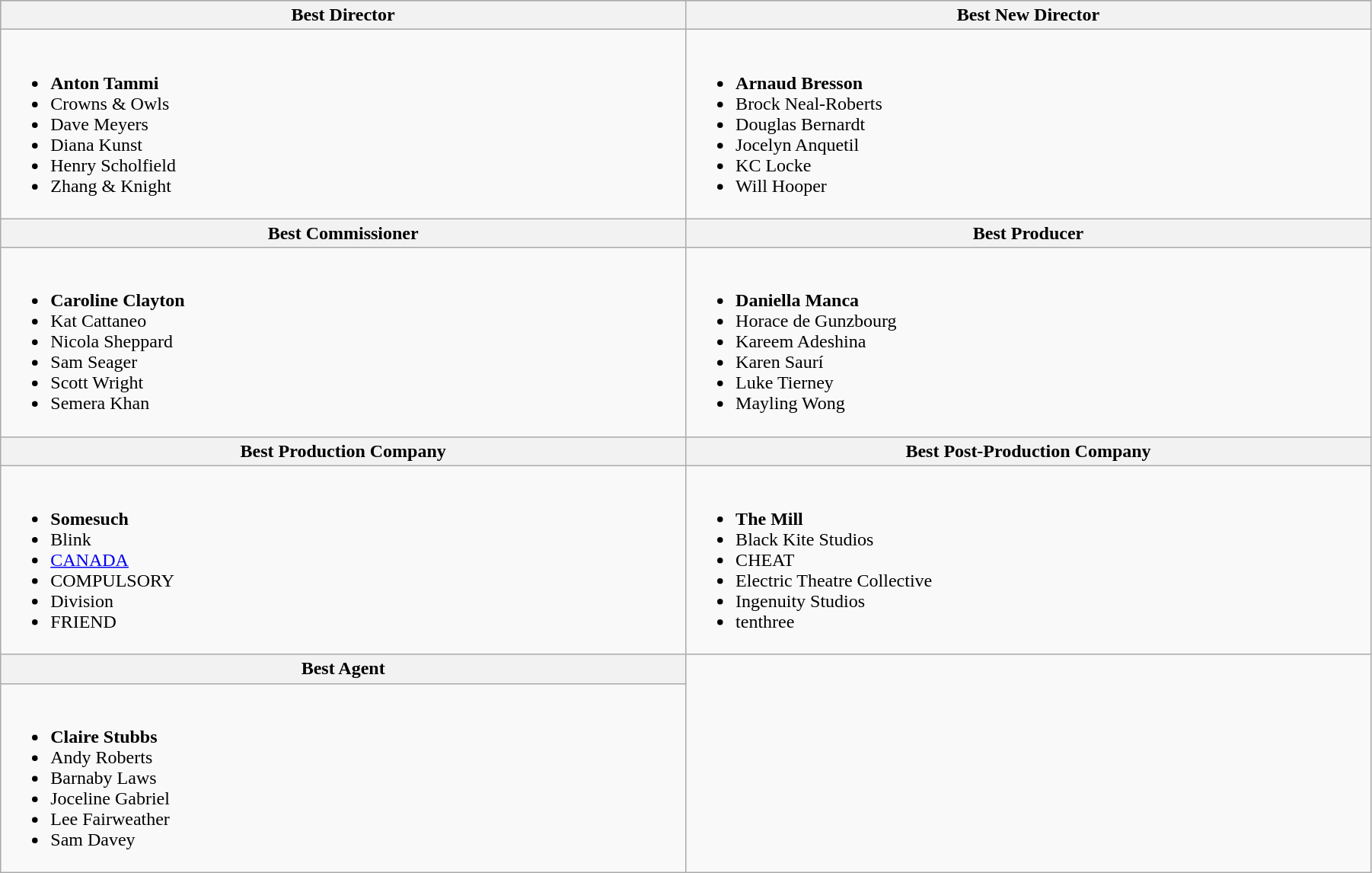<table class="wikitable" style="width:95%">
<tr bgcolor="#bebebe">
<th width="50%">Best Director</th>
<th width="50%">Best New Director</th>
</tr>
<tr>
<td valign="top"><br><ul><li><strong>Anton Tammi</strong></li><li>Crowns & Owls</li><li>Dave Meyers</li><li>Diana Kunst</li><li>Henry Scholfield</li><li>Zhang & Knight</li></ul></td>
<td valign="top"><br><ul><li><strong>Arnaud Bresson</strong></li><li>Brock Neal-Roberts</li><li>Douglas Bernardt</li><li>Jocelyn Anquetil</li><li>KC Locke</li><li>Will Hooper</li></ul></td>
</tr>
<tr>
<th width="50%">Best Commissioner</th>
<th width="50%">Best Producer</th>
</tr>
<tr>
<td valign="top"><br><ul><li><strong>Caroline Clayton</strong></li><li>Kat Cattaneo</li><li>Nicola Sheppard</li><li>Sam Seager</li><li>Scott Wright</li><li>Semera Khan</li></ul></td>
<td valign="top"><br><ul><li><strong>Daniella Manca</strong></li><li>Horace de Gunzbourg</li><li>Kareem Adeshina</li><li>Karen Saurí</li><li>Luke Tierney</li><li>Mayling Wong</li></ul></td>
</tr>
<tr>
<th width="50%">Best Production Company</th>
<th width="50%">Best Post-Production Company</th>
</tr>
<tr>
<td valign="top"><br><ul><li><strong>Somesuch</strong></li><li>Blink</li><li><a href='#'>CANADA</a></li><li>COMPULSORY</li><li>Division</li><li>FRIEND</li></ul></td>
<td valign="top"><br><ul><li><strong>The Mill</strong></li><li>Black Kite Studios</li><li>CHEAT</li><li>Electric Theatre Collective</li><li>Ingenuity Studios</li><li>tenthree</li></ul></td>
</tr>
<tr>
<th width="50%">Best Agent</th>
</tr>
<tr>
<td valign="top"><br><ul><li><strong>Claire Stubbs</strong></li><li>Andy Roberts</li><li>Barnaby Laws</li><li>Joceline Gabriel</li><li>Lee Fairweather</li><li>Sam Davey</li></ul></td>
</tr>
</table>
